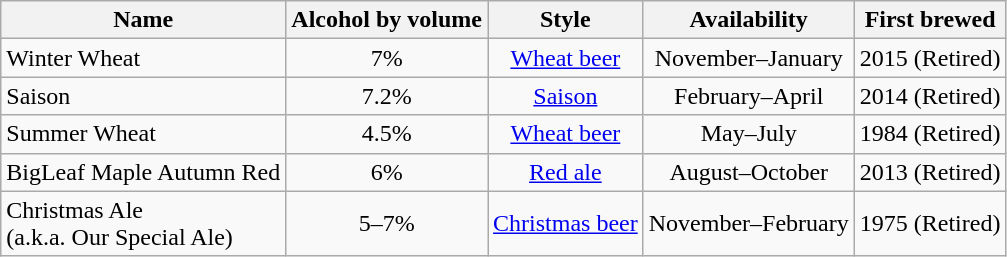<table class="wikitable sortable" style="text-align:center">
<tr>
<th>Name</th>
<th>Alcohol by volume</th>
<th>Style</th>
<th>Availability</th>
<th>First brewed</th>
</tr>
<tr>
<td align=left>Winter Wheat</td>
<td>7%</td>
<td><a href='#'>Wheat beer</a></td>
<td>November–January</td>
<td>2015 (Retired)</td>
</tr>
<tr>
<td align=left>Saison</td>
<td>7.2%</td>
<td><a href='#'>Saison</a></td>
<td>February–April</td>
<td>2014 (Retired)</td>
</tr>
<tr>
<td align=left>Summer Wheat</td>
<td>4.5%</td>
<td><a href='#'>Wheat beer</a></td>
<td>May–July</td>
<td>1984 (Retired)</td>
</tr>
<tr>
<td align=left>BigLeaf Maple Autumn Red</td>
<td>6%</td>
<td><a href='#'>Red ale</a></td>
<td>August–October</td>
<td>2013 (Retired)</td>
</tr>
<tr>
<td align=left>Christmas Ale<br>(a.k.a. Our Special Ale)</td>
<td>5–7%</td>
<td><a href='#'>Christmas beer</a></td>
<td>November–February</td>
<td>1975 (Retired)</td>
</tr>
</table>
